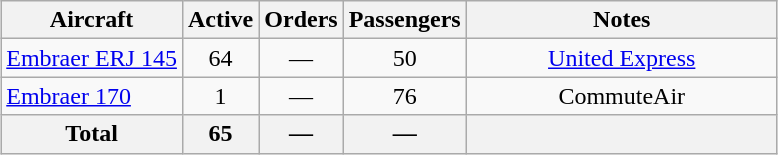<table class="wikitable" style="margin:auto;">
<tr>
<th>Aircraft</th>
<th>Active</th>
<th>Orders</th>
<th>Passengers</th>
<th width=200>Notes</th>
</tr>
<tr>
<td><a href='#'>Embraer ERJ 145</a></td>
<td align=center>64</td>
<td align=center>—</td>
<td align=center>50</td>
<td align=center><a href='#'>United Express</a></td>
</tr>
<tr>
<td><a href='#'>Embraer 170</a></td>
<td align=center>1</td>
<td align=center>—</td>
<td align=center>76</td>
<td align=center>CommuteAir</td>
</tr>
<tr>
<th>Total</th>
<th>65</th>
<th>—</th>
<th>—</th>
<th colspan=3> </th>
</tr>
</table>
